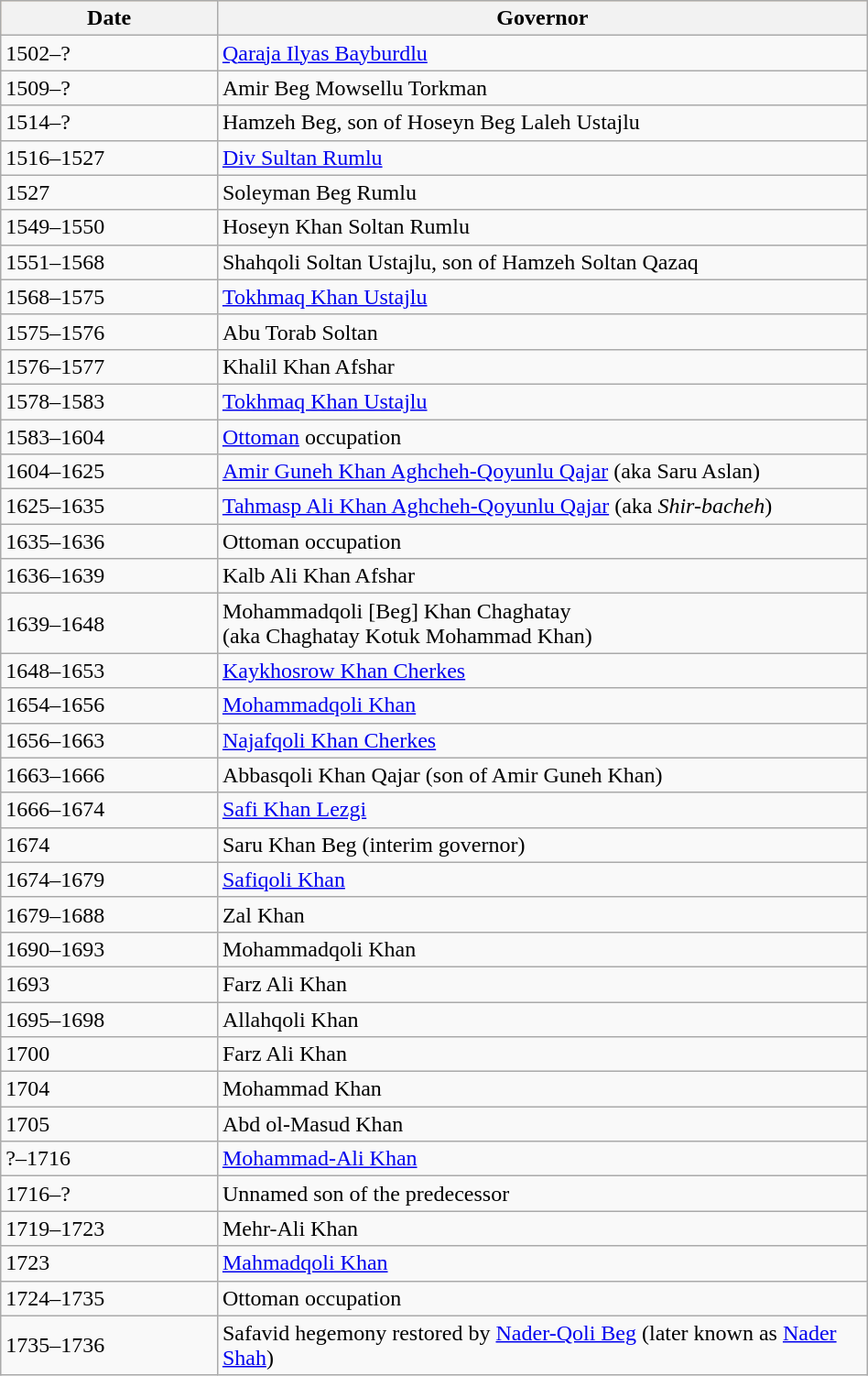<table class="wikitable"  width="50%">
<tr bgcolor="#FFDEAD">
<th width="25%">Date</th>
<th width="75%">Governor</th>
</tr>
<tr>
<td>1502–?</td>
<td><a href='#'>Qaraja Ilyas Bayburdlu</a></td>
</tr>
<tr>
<td>1509–?</td>
<td>Amir Beg Mowsellu Torkman</td>
</tr>
<tr>
<td>1514–?</td>
<td>Hamzeh Beg, son of Hoseyn Beg Laleh Ustajlu</td>
</tr>
<tr>
<td>1516–1527</td>
<td><a href='#'>Div Sultan Rumlu</a></td>
</tr>
<tr>
<td>1527</td>
<td>Soleyman Beg Rumlu</td>
</tr>
<tr>
<td>1549–1550</td>
<td>Hoseyn Khan Soltan Rumlu</td>
</tr>
<tr>
<td>1551–1568</td>
<td>Shahqoli Soltan Ustajlu, son of Hamzeh Soltan Qazaq</td>
</tr>
<tr>
<td>1568–1575</td>
<td><a href='#'>Tokhmaq Khan Ustajlu</a></td>
</tr>
<tr>
<td>1575–1576</td>
<td>Abu Torab Soltan</td>
</tr>
<tr>
<td>1576–1577</td>
<td>Khalil Khan Afshar</td>
</tr>
<tr>
<td>1578–1583</td>
<td><a href='#'>Tokhmaq Khan Ustajlu</a></td>
</tr>
<tr>
<td>1583–1604</td>
<td><a href='#'>Ottoman</a> occupation</td>
</tr>
<tr>
<td>1604–1625</td>
<td><a href='#'>Amir Guneh Khan Aghcheh-Qoyunlu Qajar</a> (aka Saru Aslan)</td>
</tr>
<tr>
<td>1625–1635</td>
<td><a href='#'>Tahmasp Ali Khan Aghcheh-Qoyunlu Qajar</a> (aka <em>Shir-bacheh</em>)</td>
</tr>
<tr>
<td>1635–1636</td>
<td>Ottoman occupation</td>
</tr>
<tr>
<td>1636–1639</td>
<td>Kalb Ali Khan Afshar</td>
</tr>
<tr>
<td>1639–1648</td>
<td>Mohammadqoli [Beg] Khan Chaghatay<br>(aka Chaghatay Kotuk Mohammad Khan)</td>
</tr>
<tr>
<td>1648–1653</td>
<td><a href='#'>Kaykhosrow Khan Cherkes</a></td>
</tr>
<tr>
<td>1654–1656</td>
<td><a href='#'>Mohammadqoli Khan</a></td>
</tr>
<tr>
<td>1656–1663</td>
<td><a href='#'>Najafqoli Khan Cherkes</a></td>
</tr>
<tr>
<td>1663–1666</td>
<td>Abbasqoli Khan Qajar (son of Amir Guneh Khan)</td>
</tr>
<tr>
<td>1666–1674</td>
<td><a href='#'>Safi Khan Lezgi</a></td>
</tr>
<tr>
<td>1674</td>
<td>Saru Khan Beg (interim governor)</td>
</tr>
<tr>
<td>1674–1679</td>
<td><a href='#'>Safiqoli Khan</a></td>
</tr>
<tr>
<td>1679–1688</td>
<td>Zal Khan</td>
</tr>
<tr>
<td>1690–1693</td>
<td>Mohammadqoli Khan</td>
</tr>
<tr>
<td>1693</td>
<td>Farz Ali Khan</td>
</tr>
<tr>
<td>1695–1698</td>
<td>Allahqoli Khan</td>
</tr>
<tr>
<td>1700</td>
<td>Farz Ali Khan</td>
</tr>
<tr>
<td>1704</td>
<td>Mohammad Khan</td>
</tr>
<tr>
<td>1705</td>
<td>Abd ol-Masud Khan</td>
</tr>
<tr>
<td>?–1716</td>
<td><a href='#'>Mohammad-Ali Khan</a></td>
</tr>
<tr>
<td>1716–?</td>
<td>Unnamed son of the predecessor</td>
</tr>
<tr>
<td>1719–1723</td>
<td>Mehr-Ali Khan</td>
</tr>
<tr>
<td>1723</td>
<td><a href='#'>Mahmadqoli Khan</a></td>
</tr>
<tr>
<td>1724–1735</td>
<td>Ottoman occupation</td>
</tr>
<tr>
<td>1735–1736</td>
<td>Safavid hegemony restored by <a href='#'>Nader-Qoli Beg</a> (later known as <a href='#'>Nader Shah</a>)</td>
</tr>
</table>
